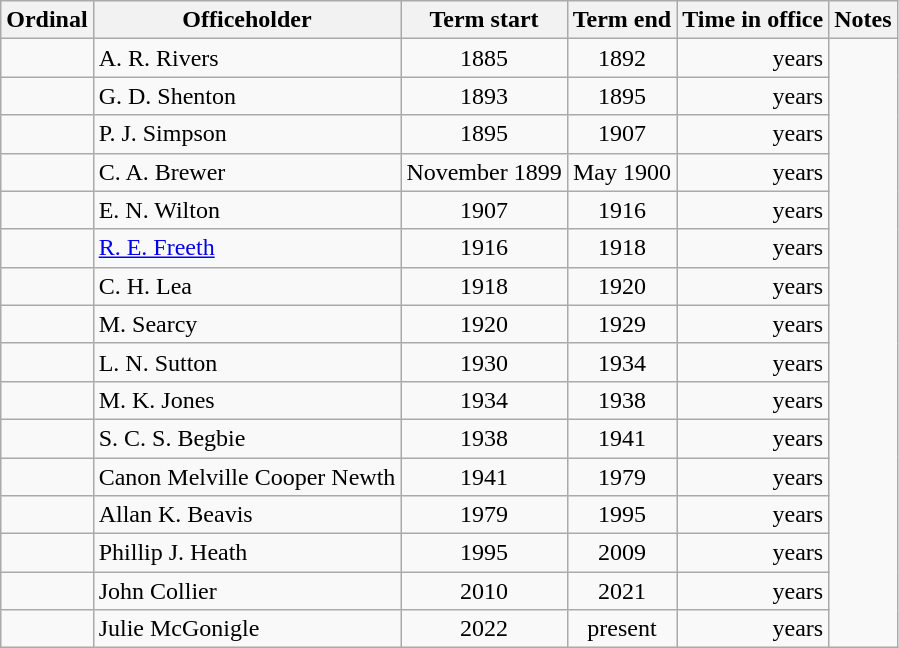<table class="wikitable sortable">
<tr>
<th>Ordinal</th>
<th>Officeholder</th>
<th>Term start</th>
<th>Term end</th>
<th>Time in office</th>
<th>Notes</th>
</tr>
<tr>
<td align=center></td>
<td>A. R. Rivers</td>
<td align=center>1885</td>
<td align=center>1892</td>
<td align=right> years</td>
<td rowspan="22"></td>
</tr>
<tr>
<td align=center></td>
<td>G. D. Shenton</td>
<td align=center>1893</td>
<td align=center>1895</td>
<td align=right> years</td>
</tr>
<tr>
<td align=center></td>
<td>P. J. Simpson</td>
<td align=center>1895</td>
<td align=center>1907</td>
<td align=right> years</td>
</tr>
<tr>
<td align=center></td>
<td>C. A. Brewer</td>
<td align=center>November 1899</td>
<td align=center>May 1900</td>
<td align=right> years</td>
</tr>
<tr>
<td align=center></td>
<td>E. N. Wilton</td>
<td align=center>1907</td>
<td align=center>1916</td>
<td align=right> years</td>
</tr>
<tr>
<td align=center></td>
<td><a href='#'>R. E. Freeth</a></td>
<td align=center>1916</td>
<td align=center>1918</td>
<td align=right> years</td>
</tr>
<tr>
<td align=center></td>
<td>C. H. Lea</td>
<td align=center>1918</td>
<td align=center>1920</td>
<td align=right> years</td>
</tr>
<tr>
<td align=center></td>
<td>M. Searcy</td>
<td align=center>1920</td>
<td align=center>1929</td>
<td align=right> years</td>
</tr>
<tr>
<td align=center></td>
<td>L. N. Sutton</td>
<td align=center>1930</td>
<td align=center>1934</td>
<td align=right> years</td>
</tr>
<tr>
<td align=center></td>
<td>M. K. Jones</td>
<td align=center>1934</td>
<td align=center>1938</td>
<td align=right> years</td>
</tr>
<tr>
<td align=center></td>
<td>S. C. S. Begbie</td>
<td align=center>1938</td>
<td align=center>1941</td>
<td align=right> years</td>
</tr>
<tr>
<td align=center></td>
<td>Canon Melville Cooper Newth </td>
<td align=center>1941</td>
<td align=center>1979</td>
<td align=right> years</td>
</tr>
<tr>
<td align=center></td>
<td>Allan K. Beavis</td>
<td align=center>1979</td>
<td align=center>1995</td>
<td align=right> years</td>
</tr>
<tr>
<td align=center></td>
<td>Phillip J. Heath</td>
<td align=center>1995</td>
<td align=center>2009</td>
<td align=right> years</td>
</tr>
<tr>
<td align=center></td>
<td>John Collier</td>
<td align=center>2010</td>
<td align=center>2021</td>
<td align=right> years</td>
</tr>
<tr>
<td align=center></td>
<td>Julie McGonigle</td>
<td align=center>2022</td>
<td align=center>present</td>
<td align=right> years</td>
</tr>
</table>
